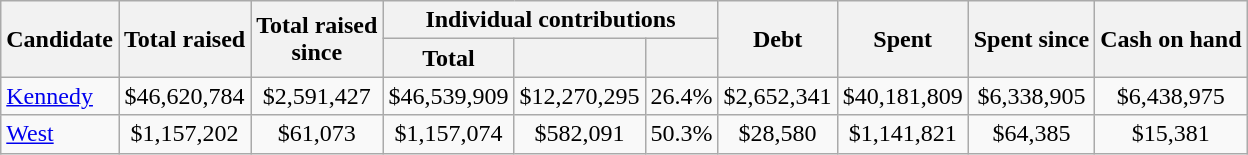<table class="wikitable sortable" style="text-align:center;">
<tr>
<th scope="col" rowspan=2>Candidate</th>
<th scope="col" data-sort-type=currency rowspan=2>Total raised</th>
<th scope="col" data-sort-type=currency rowspan=2>Total raised<br>since </th>
<th scope="col" colspan=3>Individual contributions</th>
<th scope="col" data-sort-type=currency rowspan=2>Debt</th>
<th scope="col" data-sort-type=currency rowspan=2>Spent</th>
<th scope="col" data-sort-type=currency rowspan=2>Spent since<br></th>
<th scope="col" data-sort-type=currency rowspan=2>Cash on hand</th>
</tr>
<tr>
<th scope="col" data-sort-type=currency>Total</th>
<th scope="col" data-sort-type=currency></th>
<th scope="col" data-sort-type=number></th>
</tr>
<tr>
<td style="text-align: left;"><a href='#'>Kennedy</a></td>
<td>$46,620,784</td>
<td>$2,591,427</td>
<td>$46,539,909</td>
<td>$12,270,295</td>
<td>26.4%</td>
<td>$2,652,341</td>
<td>$40,181,809</td>
<td>$6,338,905</td>
<td>$6,438,975</td>
</tr>
<tr>
<td style="text-align: left;"><a href='#'>West</a></td>
<td>$1,157,202</td>
<td>$61,073</td>
<td>$1,157,074</td>
<td>$582,091</td>
<td>50.3%</td>
<td>$28,580</td>
<td>$1,141,821</td>
<td>$64,385</td>
<td>$15,381</td>
</tr>
</table>
